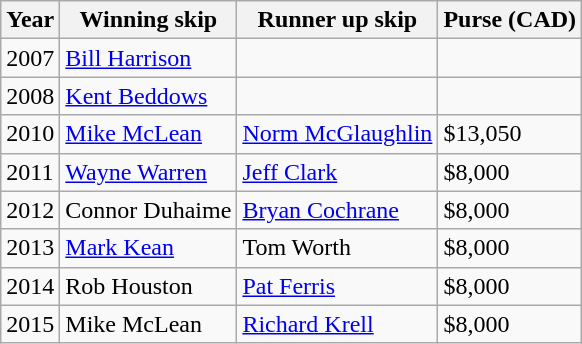<table class="wikitable">
<tr>
<th>Year</th>
<th>Winning skip</th>
<th>Runner up skip</th>
<th>Purse (CAD)</th>
</tr>
<tr>
<td>2007</td>
<td> <a href='#'>Bill Harrison</a></td>
<td></td>
<td></td>
</tr>
<tr>
<td>2008</td>
<td> <a href='#'>Kent Beddows</a></td>
<td></td>
<td></td>
</tr>
<tr>
<td>2010</td>
<td> <a href='#'>Mike McLean</a></td>
<td> <a href='#'>Norm McGlaughlin</a></td>
<td>$13,050</td>
</tr>
<tr>
<td>2011</td>
<td> <a href='#'>Wayne Warren</a></td>
<td> <a href='#'>Jeff Clark</a></td>
<td>$8,000</td>
</tr>
<tr>
<td>2012</td>
<td> Connor Duhaime</td>
<td> <a href='#'>Bryan Cochrane</a></td>
<td>$8,000</td>
</tr>
<tr>
<td>2013</td>
<td> <a href='#'>Mark Kean</a></td>
<td> Tom Worth</td>
<td>$8,000</td>
</tr>
<tr>
<td>2014</td>
<td> Rob Houston</td>
<td> <a href='#'>Pat Ferris</a></td>
<td>$8,000</td>
</tr>
<tr>
<td>2015</td>
<td> Mike McLean</td>
<td> <a href='#'>Richard Krell</a></td>
<td>$8,000</td>
</tr>
</table>
